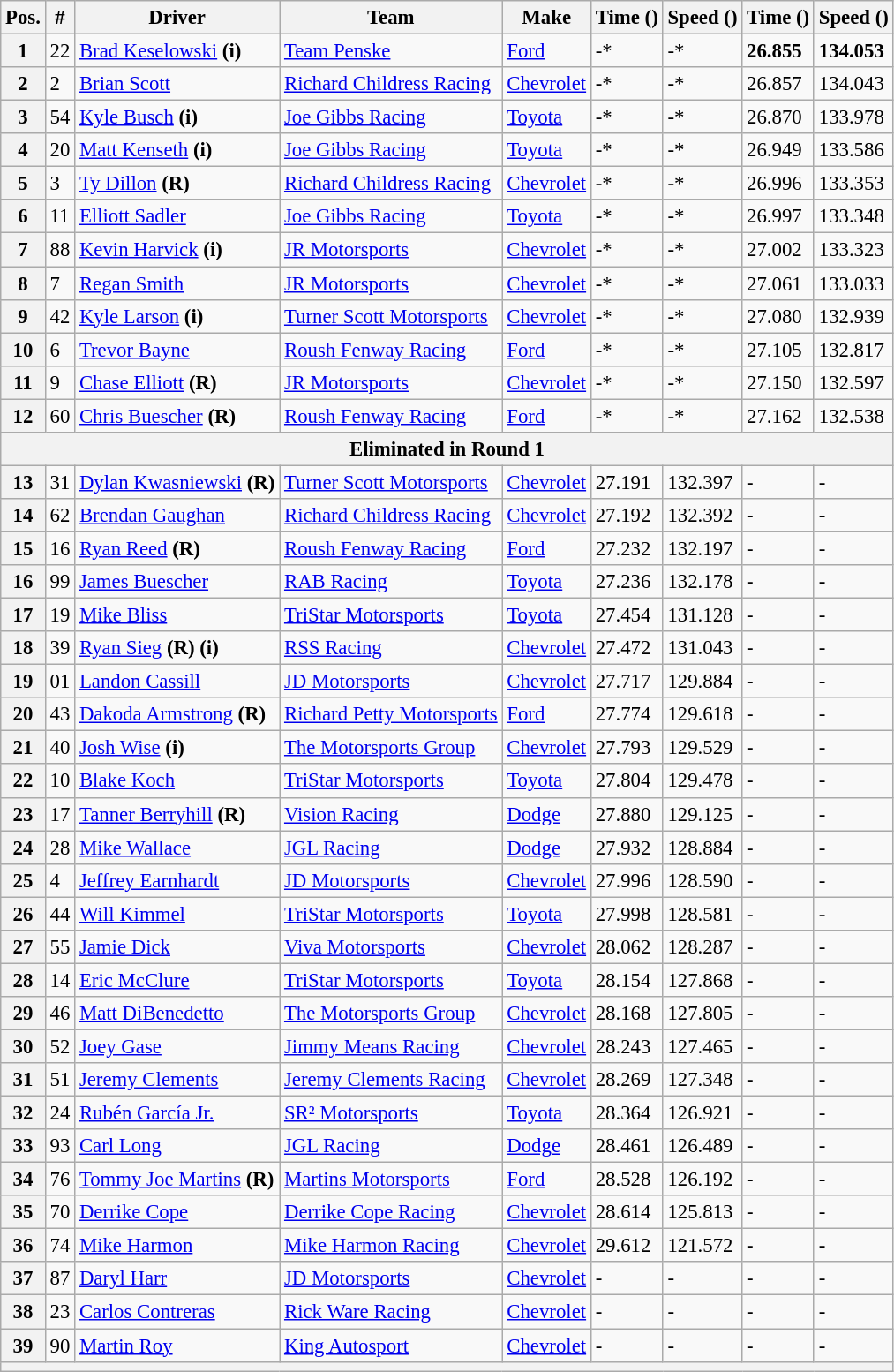<table class="wikitable" style="font-size:95%">
<tr>
<th>Pos.</th>
<th>#</th>
<th>Driver</th>
<th>Team</th>
<th>Make</th>
<th>Time ()</th>
<th>Speed ()</th>
<th>Time ()</th>
<th>Speed ()</th>
</tr>
<tr>
<th>1</th>
<td>22</td>
<td><a href='#'>Brad Keselowski</a> <strong>(i)</strong></td>
<td><a href='#'>Team Penske</a></td>
<td><a href='#'>Ford</a></td>
<td>-*</td>
<td>-*</td>
<td><strong>26.855</strong></td>
<td><strong>134.053</strong></td>
</tr>
<tr>
<th>2</th>
<td>2</td>
<td><a href='#'>Brian Scott</a></td>
<td><a href='#'>Richard Childress Racing</a></td>
<td><a href='#'>Chevrolet</a></td>
<td>-*</td>
<td>-*</td>
<td>26.857</td>
<td>134.043</td>
</tr>
<tr>
<th>3</th>
<td>54</td>
<td><a href='#'>Kyle Busch</a> <strong>(i)</strong></td>
<td><a href='#'>Joe Gibbs Racing</a></td>
<td><a href='#'>Toyota</a></td>
<td>-*</td>
<td>-*</td>
<td>26.870</td>
<td>133.978</td>
</tr>
<tr>
<th>4</th>
<td>20</td>
<td><a href='#'>Matt Kenseth</a> <strong>(i)</strong></td>
<td><a href='#'>Joe Gibbs Racing</a></td>
<td><a href='#'>Toyota</a></td>
<td>-*</td>
<td>-*</td>
<td>26.949</td>
<td>133.586</td>
</tr>
<tr>
<th>5</th>
<td>3</td>
<td><a href='#'>Ty Dillon</a> <strong>(R)</strong></td>
<td><a href='#'>Richard Childress Racing</a></td>
<td><a href='#'>Chevrolet</a></td>
<td>-*</td>
<td>-*</td>
<td>26.996</td>
<td>133.353</td>
</tr>
<tr>
<th>6</th>
<td>11</td>
<td><a href='#'>Elliott Sadler</a></td>
<td><a href='#'>Joe Gibbs Racing</a></td>
<td><a href='#'>Toyota</a></td>
<td>-*</td>
<td>-*</td>
<td>26.997</td>
<td>133.348</td>
</tr>
<tr>
<th>7</th>
<td>88</td>
<td><a href='#'>Kevin Harvick</a> <strong>(i)</strong></td>
<td><a href='#'>JR Motorsports</a></td>
<td><a href='#'>Chevrolet</a></td>
<td>-*</td>
<td>-*</td>
<td>27.002</td>
<td>133.323</td>
</tr>
<tr>
<th>8</th>
<td>7</td>
<td><a href='#'>Regan Smith</a></td>
<td><a href='#'>JR Motorsports</a></td>
<td><a href='#'>Chevrolet</a></td>
<td>-*</td>
<td>-*</td>
<td>27.061</td>
<td>133.033</td>
</tr>
<tr>
<th>9</th>
<td>42</td>
<td><a href='#'>Kyle Larson</a> <strong>(i)</strong></td>
<td><a href='#'>Turner Scott Motorsports</a></td>
<td><a href='#'>Chevrolet</a></td>
<td>-*</td>
<td>-*</td>
<td>27.080</td>
<td>132.939</td>
</tr>
<tr>
<th>10</th>
<td>6</td>
<td><a href='#'>Trevor Bayne</a></td>
<td><a href='#'>Roush Fenway Racing</a></td>
<td><a href='#'>Ford</a></td>
<td>-*</td>
<td>-*</td>
<td>27.105</td>
<td>132.817</td>
</tr>
<tr>
<th>11</th>
<td>9</td>
<td><a href='#'>Chase Elliott</a> <strong>(R)</strong></td>
<td><a href='#'>JR Motorsports</a></td>
<td><a href='#'>Chevrolet</a></td>
<td>-*</td>
<td>-*</td>
<td>27.150</td>
<td>132.597</td>
</tr>
<tr>
<th>12</th>
<td>60</td>
<td><a href='#'>Chris Buescher</a> <strong>(R)</strong></td>
<td><a href='#'>Roush Fenway Racing</a></td>
<td><a href='#'>Ford</a></td>
<td>-*</td>
<td>-*</td>
<td>27.162</td>
<td>132.538</td>
</tr>
<tr>
<th colspan="9">Eliminated in Round 1</th>
</tr>
<tr>
<th>13</th>
<td>31</td>
<td><a href='#'>Dylan Kwasniewski</a> <strong>(R)</strong></td>
<td><a href='#'>Turner Scott Motorsports</a></td>
<td><a href='#'>Chevrolet</a></td>
<td>27.191</td>
<td>132.397</td>
<td>-</td>
<td>-</td>
</tr>
<tr>
<th>14</th>
<td>62</td>
<td><a href='#'>Brendan Gaughan</a></td>
<td><a href='#'>Richard Childress Racing</a></td>
<td><a href='#'>Chevrolet</a></td>
<td>27.192</td>
<td>132.392</td>
<td>-</td>
<td>-</td>
</tr>
<tr>
<th>15</th>
<td>16</td>
<td><a href='#'>Ryan Reed</a> <strong>(R)</strong></td>
<td><a href='#'>Roush Fenway Racing</a></td>
<td><a href='#'>Ford</a></td>
<td>27.232</td>
<td>132.197</td>
<td>-</td>
<td>-</td>
</tr>
<tr>
<th>16</th>
<td>99</td>
<td><a href='#'>James Buescher</a></td>
<td><a href='#'>RAB Racing</a></td>
<td><a href='#'>Toyota</a></td>
<td>27.236</td>
<td>132.178</td>
<td>-</td>
<td>-</td>
</tr>
<tr>
<th>17</th>
<td>19</td>
<td><a href='#'>Mike Bliss</a></td>
<td><a href='#'>TriStar Motorsports</a></td>
<td><a href='#'>Toyota</a></td>
<td>27.454</td>
<td>131.128</td>
<td>-</td>
<td>-</td>
</tr>
<tr>
<th>18</th>
<td>39</td>
<td><a href='#'>Ryan Sieg</a> <strong>(R) (i)</strong></td>
<td><a href='#'>RSS Racing</a></td>
<td><a href='#'>Chevrolet</a></td>
<td>27.472</td>
<td>131.043</td>
<td>-</td>
<td>-</td>
</tr>
<tr>
<th>19</th>
<td>01</td>
<td><a href='#'>Landon Cassill</a></td>
<td><a href='#'>JD Motorsports</a></td>
<td><a href='#'>Chevrolet</a></td>
<td>27.717</td>
<td>129.884</td>
<td>-</td>
<td>-</td>
</tr>
<tr>
<th>20</th>
<td>43</td>
<td><a href='#'>Dakoda Armstrong</a> <strong>(R)</strong></td>
<td><a href='#'>Richard Petty Motorsports</a></td>
<td><a href='#'>Ford</a></td>
<td>27.774</td>
<td>129.618</td>
<td>-</td>
<td>-</td>
</tr>
<tr>
<th>21</th>
<td>40</td>
<td><a href='#'>Josh Wise</a> <strong>(i)</strong></td>
<td><a href='#'>The Motorsports Group</a></td>
<td><a href='#'>Chevrolet</a></td>
<td>27.793</td>
<td>129.529</td>
<td>-</td>
<td>-</td>
</tr>
<tr>
<th>22</th>
<td>10</td>
<td><a href='#'>Blake Koch</a></td>
<td><a href='#'>TriStar Motorsports</a></td>
<td><a href='#'>Toyota</a></td>
<td>27.804</td>
<td>129.478</td>
<td>-</td>
<td>-</td>
</tr>
<tr>
<th>23</th>
<td>17</td>
<td><a href='#'>Tanner Berryhill</a> <strong>(R)</strong></td>
<td><a href='#'>Vision Racing</a></td>
<td><a href='#'>Dodge</a></td>
<td>27.880</td>
<td>129.125</td>
<td>-</td>
<td>-</td>
</tr>
<tr>
<th>24</th>
<td>28</td>
<td><a href='#'>Mike Wallace</a></td>
<td><a href='#'>JGL Racing</a></td>
<td><a href='#'>Dodge</a></td>
<td>27.932</td>
<td>128.884</td>
<td>-</td>
<td>-</td>
</tr>
<tr>
<th>25</th>
<td>4</td>
<td><a href='#'>Jeffrey Earnhardt</a></td>
<td><a href='#'>JD Motorsports</a></td>
<td><a href='#'>Chevrolet</a></td>
<td>27.996</td>
<td>128.590</td>
<td>-</td>
<td>-</td>
</tr>
<tr>
<th>26</th>
<td>44</td>
<td><a href='#'>Will Kimmel</a></td>
<td><a href='#'>TriStar Motorsports</a></td>
<td><a href='#'>Toyota</a></td>
<td>27.998</td>
<td>128.581</td>
<td>-</td>
<td>-</td>
</tr>
<tr>
<th>27</th>
<td>55</td>
<td><a href='#'>Jamie Dick</a></td>
<td><a href='#'>Viva Motorsports</a></td>
<td><a href='#'>Chevrolet</a></td>
<td>28.062</td>
<td>128.287</td>
<td>-</td>
<td>-</td>
</tr>
<tr>
<th>28</th>
<td>14</td>
<td><a href='#'>Eric McClure</a></td>
<td><a href='#'>TriStar Motorsports</a></td>
<td><a href='#'>Toyota</a></td>
<td>28.154</td>
<td>127.868</td>
<td>-</td>
<td>-</td>
</tr>
<tr>
<th>29</th>
<td>46</td>
<td><a href='#'>Matt DiBenedetto</a></td>
<td><a href='#'>The Motorsports Group</a></td>
<td><a href='#'>Chevrolet</a></td>
<td>28.168</td>
<td>127.805</td>
<td>-</td>
<td>-</td>
</tr>
<tr>
<th>30</th>
<td>52</td>
<td><a href='#'>Joey Gase</a></td>
<td><a href='#'>Jimmy Means Racing</a></td>
<td><a href='#'>Chevrolet</a></td>
<td>28.243</td>
<td>127.465</td>
<td>-</td>
<td>-</td>
</tr>
<tr>
<th>31</th>
<td>51</td>
<td><a href='#'>Jeremy Clements</a></td>
<td><a href='#'>Jeremy Clements Racing</a></td>
<td><a href='#'>Chevrolet</a></td>
<td>28.269</td>
<td>127.348</td>
<td>-</td>
<td>-</td>
</tr>
<tr>
<th>32</th>
<td>24</td>
<td><a href='#'>Rubén García Jr.</a></td>
<td><a href='#'>SR² Motorsports</a></td>
<td><a href='#'>Toyota</a></td>
<td>28.364</td>
<td>126.921</td>
<td>-</td>
<td>-</td>
</tr>
<tr>
<th>33</th>
<td>93</td>
<td><a href='#'>Carl Long</a></td>
<td><a href='#'>JGL Racing</a></td>
<td><a href='#'>Dodge</a></td>
<td>28.461</td>
<td>126.489</td>
<td>-</td>
<td>-</td>
</tr>
<tr>
<th>34</th>
<td>76</td>
<td><a href='#'>Tommy Joe Martins</a> <strong>(R)</strong></td>
<td><a href='#'>Martins Motorsports</a></td>
<td><a href='#'>Ford</a></td>
<td>28.528</td>
<td>126.192</td>
<td>-</td>
<td>-</td>
</tr>
<tr>
<th>35</th>
<td>70</td>
<td><a href='#'>Derrike Cope</a></td>
<td><a href='#'>Derrike Cope Racing</a></td>
<td><a href='#'>Chevrolet</a></td>
<td>28.614</td>
<td>125.813</td>
<td>-</td>
<td>-</td>
</tr>
<tr>
<th>36</th>
<td>74</td>
<td><a href='#'>Mike Harmon</a></td>
<td><a href='#'>Mike Harmon Racing</a></td>
<td><a href='#'>Chevrolet</a></td>
<td>29.612</td>
<td>121.572</td>
<td>-</td>
<td>-</td>
</tr>
<tr>
<th>37</th>
<td>87</td>
<td><a href='#'>Daryl Harr</a></td>
<td><a href='#'>JD Motorsports</a></td>
<td><a href='#'>Chevrolet</a></td>
<td>-</td>
<td>-</td>
<td>-</td>
<td>-</td>
</tr>
<tr>
<th>38</th>
<td>23</td>
<td><a href='#'>Carlos Contreras</a></td>
<td><a href='#'>Rick Ware Racing</a></td>
<td><a href='#'>Chevrolet</a></td>
<td>-</td>
<td>-</td>
<td>-</td>
<td>-</td>
</tr>
<tr>
<th>39</th>
<td>90</td>
<td><a href='#'>Martin Roy</a></td>
<td><a href='#'>King Autosport</a></td>
<td><a href='#'>Chevrolet</a></td>
<td>-</td>
<td>-</td>
<td>-</td>
<td>-</td>
</tr>
<tr>
<th colspan="9"></th>
</tr>
</table>
